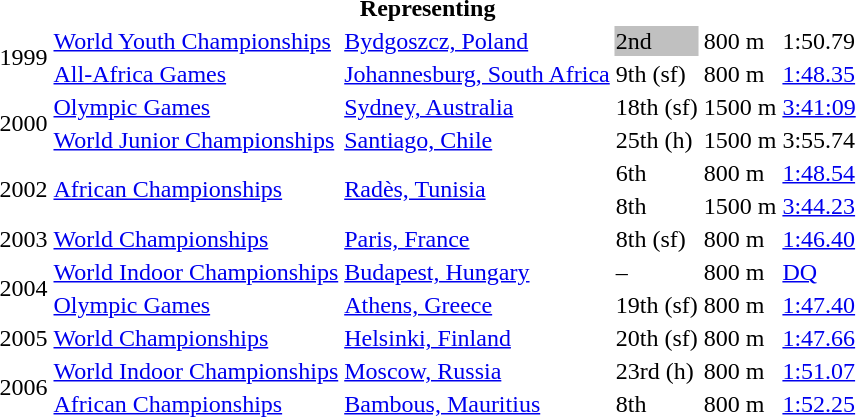<table>
<tr>
<th colspan="6">Representing </th>
</tr>
<tr>
<td rowspan=2>1999</td>
<td><a href='#'>World Youth Championships</a></td>
<td><a href='#'>Bydgoszcz, Poland</a></td>
<td bgcolor=silver>2nd</td>
<td>800 m</td>
<td>1:50.79</td>
</tr>
<tr>
<td><a href='#'>All-Africa Games</a></td>
<td><a href='#'>Johannesburg, South Africa</a></td>
<td>9th (sf)</td>
<td>800 m</td>
<td><a href='#'>1:48.35</a></td>
</tr>
<tr>
<td rowspan=2>2000</td>
<td><a href='#'>Olympic Games</a></td>
<td><a href='#'>Sydney, Australia</a></td>
<td>18th (sf)</td>
<td>1500 m</td>
<td><a href='#'>3:41:09</a></td>
</tr>
<tr>
<td><a href='#'>World Junior Championships</a></td>
<td><a href='#'>Santiago, Chile</a></td>
<td>25th (h)</td>
<td>1500 m</td>
<td>3:55.74</td>
</tr>
<tr>
<td rowspan=2>2002</td>
<td rowspan=2><a href='#'>African Championships</a></td>
<td rowspan=2><a href='#'>Radès, Tunisia</a></td>
<td>6th</td>
<td>800 m</td>
<td><a href='#'>1:48.54</a></td>
</tr>
<tr>
<td>8th</td>
<td>1500 m</td>
<td><a href='#'>3:44.23</a></td>
</tr>
<tr>
<td>2003</td>
<td><a href='#'>World Championships</a></td>
<td><a href='#'>Paris, France</a></td>
<td>8th (sf)</td>
<td>800 m</td>
<td><a href='#'>1:46.40</a></td>
</tr>
<tr>
<td rowspan=2>2004</td>
<td><a href='#'>World Indoor Championships</a></td>
<td><a href='#'>Budapest, Hungary</a></td>
<td>–</td>
<td>800 m</td>
<td><a href='#'>DQ</a></td>
</tr>
<tr>
<td><a href='#'>Olympic Games</a></td>
<td><a href='#'>Athens, Greece</a></td>
<td>19th (sf)</td>
<td>800 m</td>
<td><a href='#'>1:47.40</a></td>
</tr>
<tr>
<td>2005</td>
<td><a href='#'>World Championships</a></td>
<td><a href='#'>Helsinki, Finland</a></td>
<td>20th (sf)</td>
<td>800 m</td>
<td><a href='#'>1:47.66</a></td>
</tr>
<tr>
<td rowspan=2>2006</td>
<td><a href='#'>World Indoor Championships</a></td>
<td><a href='#'>Moscow, Russia</a></td>
<td>23rd (h)</td>
<td>800 m</td>
<td><a href='#'>1:51.07</a></td>
</tr>
<tr>
<td><a href='#'>African Championships</a></td>
<td><a href='#'>Bambous, Mauritius</a></td>
<td>8th</td>
<td>800 m</td>
<td><a href='#'>1:52.25</a></td>
</tr>
</table>
